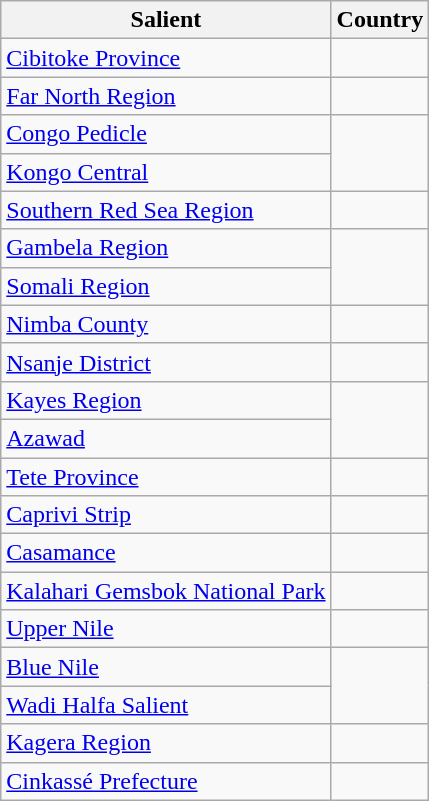<table class="wikitable sortable">
<tr>
<th>Salient</th>
<th>Country</th>
</tr>
<tr>
<td><a href='#'>Cibitoke Province</a></td>
<td></td>
</tr>
<tr>
<td><a href='#'>Far North Region</a></td>
<td></td>
</tr>
<tr>
<td><a href='#'>Congo Pedicle</a></td>
<td rowspan="2"></td>
</tr>
<tr>
<td><a href='#'>Kongo Central</a></td>
</tr>
<tr>
<td><a href='#'>Southern Red Sea Region</a></td>
<td></td>
</tr>
<tr>
<td><a href='#'>Gambela Region</a></td>
<td rowspan="2"></td>
</tr>
<tr>
<td><a href='#'>Somali Region</a></td>
</tr>
<tr>
<td><a href='#'>Nimba County</a></td>
<td></td>
</tr>
<tr>
<td><a href='#'>Nsanje District</a></td>
<td></td>
</tr>
<tr>
<td><a href='#'>Kayes Region</a></td>
<td rowspan="2"></td>
</tr>
<tr>
<td><a href='#'>Azawad</a></td>
</tr>
<tr>
<td><a href='#'>Tete Province</a></td>
<td></td>
</tr>
<tr>
<td><a href='#'>Caprivi Strip</a></td>
<td></td>
</tr>
<tr>
<td><a href='#'>Casamance</a></td>
<td></td>
</tr>
<tr>
<td><a href='#'>Kalahari Gemsbok National Park</a></td>
<td></td>
</tr>
<tr>
<td><a href='#'>Upper Nile</a></td>
<td></td>
</tr>
<tr>
<td><a href='#'>Blue Nile</a></td>
<td rowspan="2"></td>
</tr>
<tr>
<td><a href='#'>Wadi Halfa Salient</a></td>
</tr>
<tr>
<td><a href='#'>Kagera Region</a></td>
<td></td>
</tr>
<tr>
<td><a href='#'>Cinkassé Prefecture</a></td>
<td></td>
</tr>
</table>
